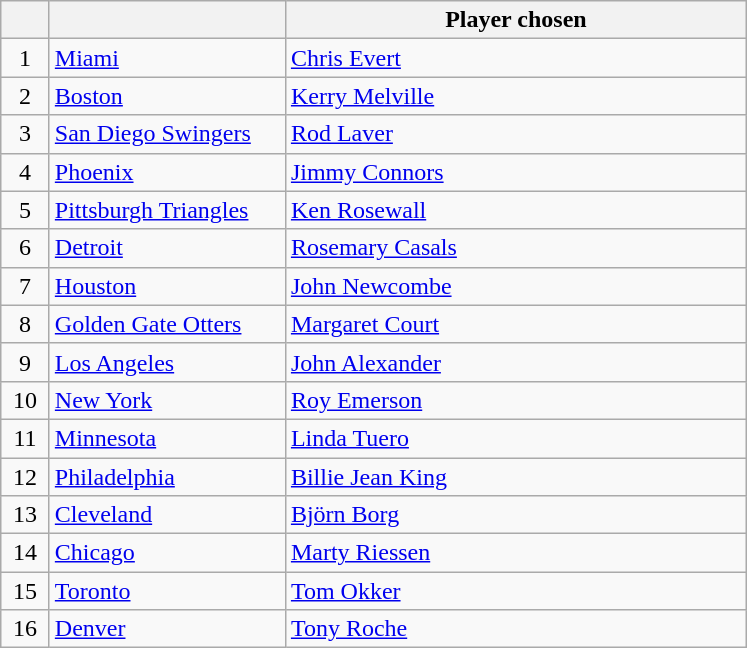<table class="wikitable" style="text-align:left">
<tr>
<th width="25px"></th>
<th width="150px"></th>
<th width="300px">Player chosen</th>
</tr>
<tr>
<td style="text-align:center">1</td>
<td><a href='#'>Miami</a></td>
<td><a href='#'>Chris Evert</a></td>
</tr>
<tr>
<td style="text-align:center">2</td>
<td><a href='#'>Boston</a></td>
<td><a href='#'>Kerry Melville</a></td>
</tr>
<tr>
<td style="text-align:center">3</td>
<td><a href='#'>San Diego Swingers</a></td>
<td><a href='#'>Rod Laver</a></td>
</tr>
<tr>
<td style="text-align:center">4</td>
<td><a href='#'>Phoenix</a></td>
<td><a href='#'>Jimmy Connors</a></td>
</tr>
<tr>
<td style="text-align:center">5</td>
<td><a href='#'>Pittsburgh Triangles</a></td>
<td><a href='#'>Ken Rosewall</a></td>
</tr>
<tr>
<td style="text-align:center">6</td>
<td><a href='#'>Detroit</a></td>
<td><a href='#'>Rosemary Casals</a></td>
</tr>
<tr>
<td style="text-align:center">7</td>
<td><a href='#'>Houston</a></td>
<td><a href='#'>John Newcombe</a></td>
</tr>
<tr>
<td style="text-align:center">8</td>
<td><a href='#'>Golden Gate Otters</a></td>
<td><a href='#'>Margaret Court</a></td>
</tr>
<tr>
<td style="text-align:center">9</td>
<td><a href='#'>Los Angeles</a></td>
<td><a href='#'>John Alexander</a></td>
</tr>
<tr>
<td style="text-align:center">10</td>
<td><a href='#'>New York</a></td>
<td><a href='#'>Roy Emerson</a></td>
</tr>
<tr>
<td style="text-align:center">11</td>
<td><a href='#'>Minnesota</a></td>
<td><a href='#'>Linda Tuero</a></td>
</tr>
<tr>
<td style="text-align:center">12</td>
<td><a href='#'>Philadelphia</a></td>
<td><a href='#'>Billie Jean King</a></td>
</tr>
<tr>
<td style="text-align:center">13</td>
<td><a href='#'>Cleveland</a></td>
<td><a href='#'>Björn Borg</a></td>
</tr>
<tr>
<td style="text-align:center">14</td>
<td><a href='#'>Chicago</a></td>
<td><a href='#'>Marty Riessen</a></td>
</tr>
<tr>
<td style="text-align:center">15</td>
<td><a href='#'>Toronto</a></td>
<td><a href='#'>Tom Okker</a></td>
</tr>
<tr>
<td style="text-align:center">16</td>
<td><a href='#'>Denver</a></td>
<td><a href='#'>Tony Roche</a></td>
</tr>
</table>
